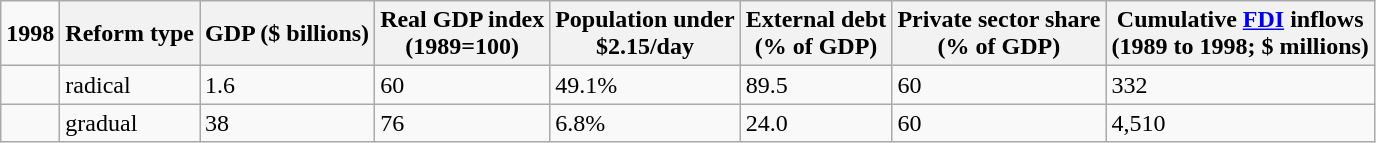<table class="wikitable">
<tr>
<td><strong>1998</strong></td>
<th>Reform type</th>
<th>GDP ($ billions)</th>
<th>Real GDP index<br>(1989=100)</th>
<th>Population under<br>$2.15/day</th>
<th>External debt<br>(% of GDP)</th>
<th>Private sector share<br>(% of GDP)</th>
<th>Cumulative <a href='#'>FDI</a> inflows<br>(1989 to 1998; $ millions)</th>
</tr>
<tr>
<td><strong></strong></td>
<td>radical</td>
<td>1.6</td>
<td>60</td>
<td>49.1%</td>
<td>89.5</td>
<td>60</td>
<td>332</td>
</tr>
<tr>
<td><strong></strong></td>
<td>gradual</td>
<td>38</td>
<td>76</td>
<td>6.8%</td>
<td>24.0</td>
<td>60</td>
<td>4,510</td>
</tr>
</table>
